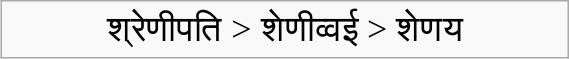<table class="wikitable" style="float: right; font-size:150%; width:30%; text-align:center;">
<tr>
<td>श्रेणीपति > शेणीव्वई > शेणय</td>
</tr>
</table>
